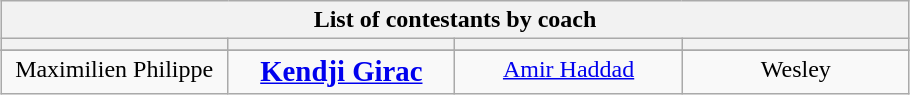<table class="wikitable" style="margin:0.5em auto">
<tr>
<th colspan=4 style="width:95%;">List of contestants by coach</th>
</tr>
<tr>
<th style="width:23%;" scope="col"></th>
<th style="width:23%;" scope="col"></th>
<th style="width:23%;" scope="col"></th>
<th style="width:23%;" scope="col"></th>
</tr>
<tr>
</tr>
<tr align="center" valign="top">
<td>Maximilien Philippe<br> </td>
<td><big><strong><a href='#'>Kendji Girac</a></strong></big><br> </td>
<td><a href='#'>Amir Haddad</a><br> </td>
<td>Wesley<br> </td>
</tr>
</table>
